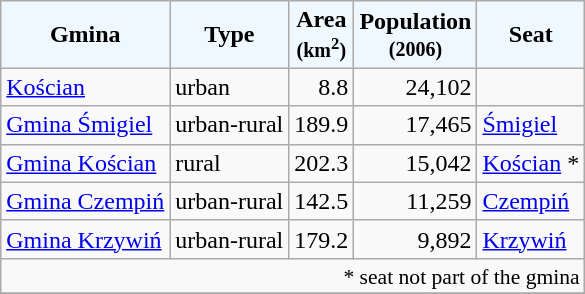<table class="wikitable">
<tr bgcolor="F0F8FF">
<td style="text-align:center;"><strong>Gmina</strong></td>
<td style="text-align:center;"><strong>Type</strong></td>
<td style="text-align:center;"><strong>Area<br><small>(km<sup>2</sup>)</small></strong></td>
<td style="text-align:center;"><strong>Population<br><small>(2006)</small></strong></td>
<td style="text-align:center;"><strong>Seat</strong></td>
</tr>
<tr>
<td><a href='#'>Kościan</a></td>
<td>urban</td>
<td style="text-align:right;">8.8</td>
<td style="text-align:right;">24,102</td>
<td> </td>
</tr>
<tr>
<td><a href='#'>Gmina Śmigiel</a></td>
<td>urban-rural</td>
<td style="text-align:right;">189.9</td>
<td style="text-align:right;">17,465</td>
<td><a href='#'>Śmigiel</a></td>
</tr>
<tr>
<td><a href='#'>Gmina Kościan</a></td>
<td>rural</td>
<td style="text-align:right;">202.3</td>
<td style="text-align:right;">15,042</td>
<td><a href='#'>Kościan</a> *</td>
</tr>
<tr>
<td><a href='#'>Gmina Czempiń</a></td>
<td>urban-rural</td>
<td style="text-align:right;">142.5</td>
<td style="text-align:right;">11,259</td>
<td><a href='#'>Czempiń</a></td>
</tr>
<tr>
<td><a href='#'>Gmina Krzywiń</a></td>
<td>urban-rural</td>
<td style="text-align:right;">179.2</td>
<td style="text-align:right;">9,892</td>
<td><a href='#'>Krzywiń</a></td>
</tr>
<tr>
<td colspan=5 style="text-align:right;font-size:90%">* seat not part of the gmina</td>
</tr>
<tr>
</tr>
</table>
